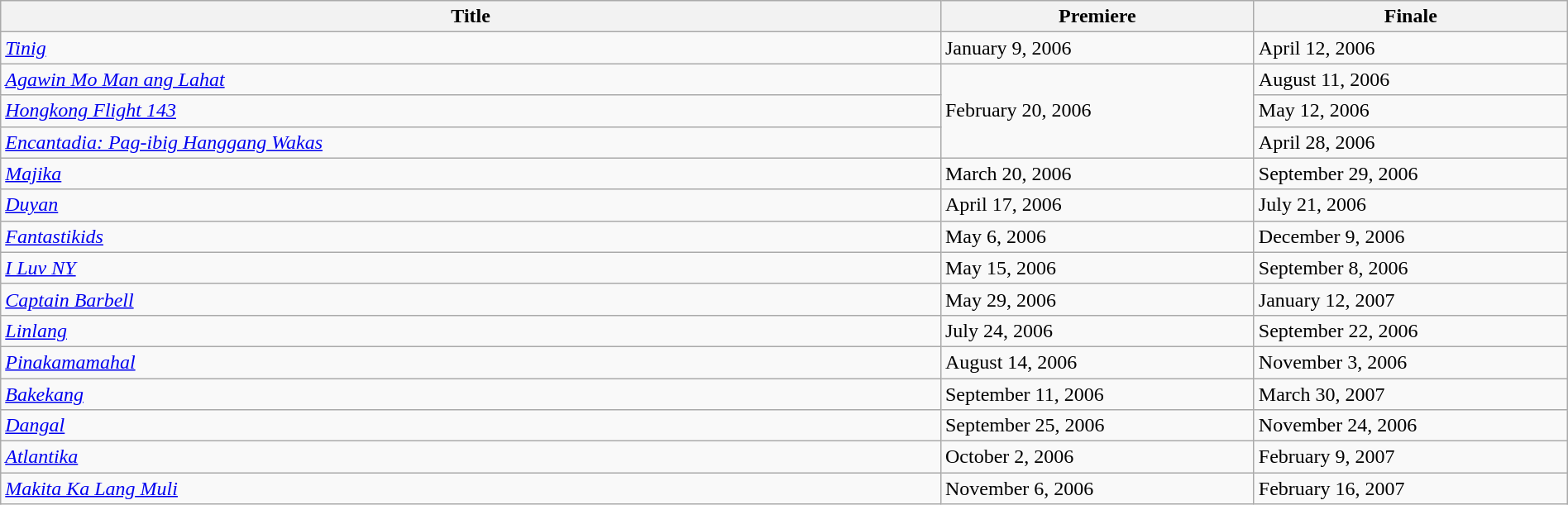<table class="wikitable sortable" width="100%">
<tr>
<th style="width:60%;">Title</th>
<th style="width:20%;">Premiere</th>
<th style="width:20%;">Finale</th>
</tr>
<tr>
<td><em><a href='#'>Tinig</a></em> </td>
<td>January 9, 2006</td>
<td>April 12, 2006</td>
</tr>
<tr>
<td><em><a href='#'>Agawin Mo Man ang Lahat</a></em> </td>
<td rowspan=3>February 20, 2006</td>
<td>August 11, 2006</td>
</tr>
<tr>
<td><em><a href='#'>Hongkong Flight 143</a></em></td>
<td>May 12, 2006</td>
</tr>
<tr>
<td><em><a href='#'>Encantadia: Pag-ibig Hanggang Wakas</a></em> </td>
<td>April 28, 2006</td>
</tr>
<tr>
<td><em><a href='#'>Majika</a></em></td>
<td>March 20, 2006</td>
<td>September 29, 2006</td>
</tr>
<tr>
<td><em><a href='#'>Duyan</a></em> </td>
<td>April 17, 2006</td>
<td>July 21, 2006</td>
</tr>
<tr>
<td><em><a href='#'>Fantastikids</a></em></td>
<td>May 6, 2006</td>
<td>December 9, 2006</td>
</tr>
<tr>
<td><em><a href='#'>I Luv NY</a></em> </td>
<td>May 15, 2006</td>
<td>September 8, 2006</td>
</tr>
<tr>
<td><em><a href='#'>Captain Barbell</a></em></td>
<td>May 29, 2006</td>
<td>January 12, 2007</td>
</tr>
<tr>
<td><em><a href='#'>Linlang</a></em> </td>
<td>July 24, 2006</td>
<td>September 22, 2006</td>
</tr>
<tr>
<td><em><a href='#'>Pinakamamahal</a></em> </td>
<td>August 14, 2006</td>
<td>November 3, 2006</td>
</tr>
<tr>
<td><em><a href='#'>Bakekang</a></em></td>
<td>September 11, 2006</td>
<td>March 30, 2007</td>
</tr>
<tr>
<td><em><a href='#'>Dangal</a></em> </td>
<td>September 25, 2006</td>
<td>November 24, 2006</td>
</tr>
<tr>
<td><em><a href='#'>Atlantika</a></em></td>
<td>October 2, 2006</td>
<td>February 9, 2007</td>
</tr>
<tr>
<td><em><a href='#'>Makita Ka Lang Muli</a></em> </td>
<td>November 6, 2006</td>
<td>February 16, 2007</td>
</tr>
</table>
